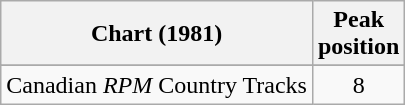<table class="wikitable sortable">
<tr>
<th align="left">Chart (1981)</th>
<th align="center">Peak<br>position</th>
</tr>
<tr>
</tr>
<tr>
<td align="left">Canadian <em>RPM</em> Country Tracks</td>
<td align="center">8</td>
</tr>
</table>
